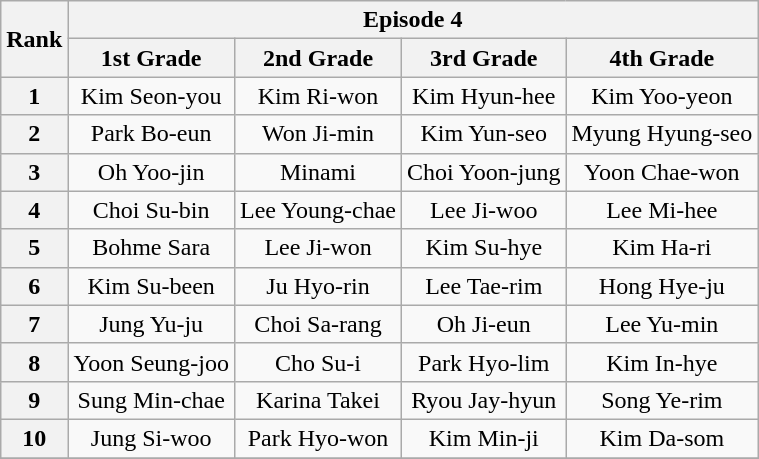<table class="wikitable sortable" style="text-align:center">
<tr>
<th rowspan="2">Rank</th>
<th colspan="4">Episode 4</th>
</tr>
<tr>
<th>1st Grade</th>
<th>2nd Grade</th>
<th>3rd Grade</th>
<th>4th Grade</th>
</tr>
<tr>
<th>1</th>
<td>Kim Seon-you</td>
<td>Kim Ri-won</td>
<td>Kim Hyun-hee</td>
<td>Kim Yoo-yeon</td>
</tr>
<tr>
<th>2</th>
<td>Park Bo-eun</td>
<td>Won Ji-min</td>
<td>Kim Yun-seo</td>
<td>Myung Hyung-seo</td>
</tr>
<tr>
<th>3</th>
<td>Oh Yoo-jin</td>
<td>Minami</td>
<td>Choi Yoon-jung</td>
<td>Yoon Chae-won</td>
</tr>
<tr>
<th>4</th>
<td>Choi Su-bin</td>
<td>Lee Young-chae</td>
<td>Lee Ji-woo</td>
<td>Lee Mi-hee</td>
</tr>
<tr>
<th>5</th>
<td>Bohme Sara</td>
<td>Lee Ji-won</td>
<td>Kim Su-hye</td>
<td>Kim Ha-ri</td>
</tr>
<tr>
<th>6</th>
<td>Kim Su-been</td>
<td>Ju Hyo-rin</td>
<td>Lee Tae-rim</td>
<td>Hong Hye-ju</td>
</tr>
<tr>
<th>7</th>
<td>Jung Yu-ju</td>
<td>Choi Sa-rang</td>
<td>Oh Ji-eun</td>
<td>Lee Yu-min</td>
</tr>
<tr>
<th>8</th>
<td>Yoon Seung-joo</td>
<td>Cho Su-i</td>
<td>Park Hyo-lim</td>
<td>Kim In-hye</td>
</tr>
<tr>
<th>9</th>
<td>Sung Min-chae</td>
<td>Karina Takei</td>
<td>Ryou Jay-hyun</td>
<td>Song Ye-rim</td>
</tr>
<tr>
<th>10</th>
<td>Jung Si-woo</td>
<td>Park Hyo-won</td>
<td>Kim Min-ji</td>
<td>Kim Da-som</td>
</tr>
<tr>
</tr>
</table>
